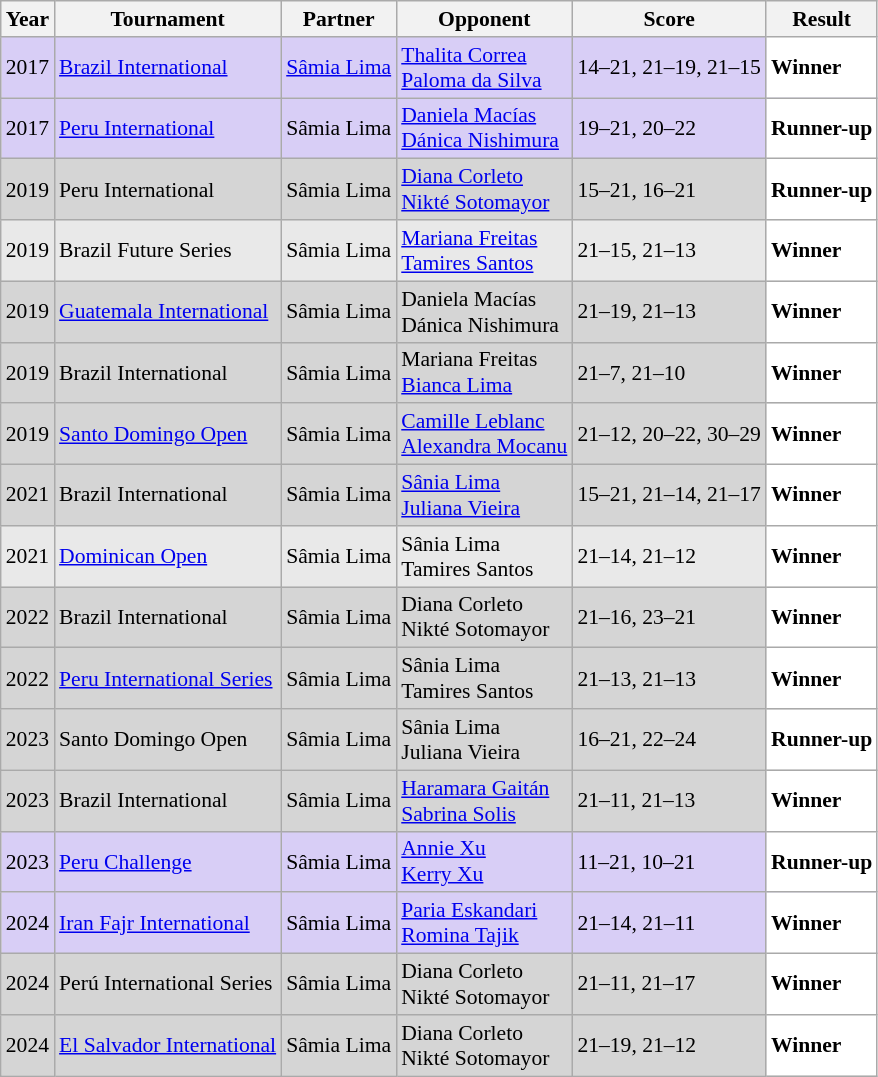<table class="sortable wikitable" style="font-size: 90%;">
<tr>
<th>Year</th>
<th>Tournament</th>
<th>Partner</th>
<th>Opponent</th>
<th>Score</th>
<th>Result</th>
</tr>
<tr style="background:#D8CEF6">
<td align="center">2017</td>
<td align="left"><a href='#'>Brazil International</a></td>
<td align="left"> <a href='#'>Sâmia Lima</a></td>
<td align="left"> <a href='#'>Thalita Correa</a><br> <a href='#'>Paloma da Silva</a></td>
<td align="left">14–21, 21–19, 21–15</td>
<td style="text-align:left; background:white"> <strong>Winner</strong></td>
</tr>
<tr style="background:#D8CEF6">
<td align="center">2017</td>
<td align="left"><a href='#'>Peru International</a></td>
<td align="left"> Sâmia Lima</td>
<td align="left"> <a href='#'>Daniela Macías</a><br> <a href='#'>Dánica Nishimura</a></td>
<td align="left">19–21, 20–22</td>
<td style="text-align:left; background:white"> <strong>Runner-up</strong></td>
</tr>
<tr style="background:#D5D5D5">
<td align="center">2019</td>
<td align="left">Peru International</td>
<td align="left"> Sâmia Lima</td>
<td align="left"> <a href='#'>Diana Corleto</a><br> <a href='#'>Nikté Sotomayor</a></td>
<td align="left">15–21, 16–21</td>
<td style="text-align:left; background:white"> <strong>Runner-up</strong></td>
</tr>
<tr style="background:#E9E9E9">
<td align="center">2019</td>
<td align="left">Brazil Future Series</td>
<td align="left"> Sâmia Lima</td>
<td align="left"> <a href='#'>Mariana Freitas</a><br> <a href='#'>Tamires Santos</a></td>
<td align="left">21–15, 21–13</td>
<td style="text-align:left; background:white"> <strong>Winner</strong></td>
</tr>
<tr style="background:#D5D5D5">
<td align="center">2019</td>
<td align="left"><a href='#'>Guatemala International</a></td>
<td align="left"> Sâmia Lima</td>
<td align="left"> Daniela Macías<br> Dánica Nishimura</td>
<td align="left">21–19, 21–13</td>
<td style="text-align:left; background:white"> <strong>Winner</strong></td>
</tr>
<tr style="background:#D5D5D5">
<td align="center">2019</td>
<td align="left">Brazil International</td>
<td align="left"> Sâmia Lima</td>
<td align="left"> Mariana Freitas<br> <a href='#'>Bianca Lima</a></td>
<td align="left">21–7, 21–10</td>
<td style="text-align:left; background:white"> <strong>Winner</strong></td>
</tr>
<tr style="background:#D5D5D5">
<td align="center">2019</td>
<td align="left"><a href='#'>Santo Domingo Open</a></td>
<td align="left"> Sâmia Lima</td>
<td align="left"> <a href='#'>Camille Leblanc</a><br> <a href='#'>Alexandra Mocanu</a></td>
<td align="left">21–12, 20–22, 30–29</td>
<td style="text-align:left; background:white"> <strong>Winner</strong></td>
</tr>
<tr style="background:#D5D5D5">
<td align="center">2021</td>
<td align="left">Brazil International</td>
<td align="left"> Sâmia Lima</td>
<td align="left"> <a href='#'>Sânia Lima</a><br> <a href='#'>Juliana Vieira</a></td>
<td align="left">15–21, 21–14, 21–17</td>
<td style="text-align:left; background:white"> <strong>Winner</strong></td>
</tr>
<tr style="background:#E9E9E9">
<td align="center">2021</td>
<td align="left"><a href='#'>Dominican Open</a></td>
<td align="left"> Sâmia Lima</td>
<td align="left"> Sânia Lima<br> Tamires Santos</td>
<td align="left">21–14, 21–12</td>
<td style="text-align:left; background:white"> <strong>Winner</strong></td>
</tr>
<tr bgcolor="#D5D5D5">
<td align="center">2022</td>
<td align="left">Brazil International</td>
<td align="left"> Sâmia Lima</td>
<td align="left"> Diana Corleto<br> Nikté Sotomayor</td>
<td align="left">21–16, 23–21</td>
<td style="text-align:left; background:white"> <strong>Winner</strong></td>
</tr>
<tr style="background:#D5D5D5">
<td align="center">2022</td>
<td align="left"><a href='#'>Peru International Series</a></td>
<td align="left"> Sâmia Lima</td>
<td align="left"> Sânia Lima<br> Tamires Santos</td>
<td align="left">21–13, 21–13</td>
<td style="text-align:left; background:white"> <strong>Winner</strong></td>
</tr>
<tr style="background:#D5D5D5">
<td align="center">2023</td>
<td align="left">Santo Domingo Open</td>
<td align="left"> Sâmia Lima</td>
<td align="left"> Sânia Lima<br> Juliana Vieira</td>
<td align="left">16–21, 22–24</td>
<td style="text-align:left; background:white"> <strong>Runner-up</strong></td>
</tr>
<tr bgcolor="#D5D5D5">
<td align="center">2023</td>
<td align="left">Brazil International</td>
<td align="left"> Sâmia Lima</td>
<td align="left"> <a href='#'>Haramara Gaitán</a><br> <a href='#'>Sabrina Solis</a></td>
<td align="left">21–11, 21–13</td>
<td style="text-align:left; background:white"> <strong>Winner</strong></td>
</tr>
<tr style="background:#D8CEF6">
<td align="center">2023</td>
<td align="left"><a href='#'>Peru Challenge</a></td>
<td align="left"> Sâmia Lima</td>
<td align="left"> <a href='#'>Annie Xu</a><br> <a href='#'>Kerry Xu</a></td>
<td align="left">11–21, 10–21</td>
<td style="text-align:left; background:white"> <strong>Runner-up</strong></td>
</tr>
<tr style="background:#D8CEF6">
<td align="center">2024</td>
<td align="left"><a href='#'>Iran Fajr International</a></td>
<td align="left"> Sâmia Lima</td>
<td align="left"> <a href='#'>Paria Eskandari</a><br> <a href='#'>Romina Tajik</a></td>
<td align="left">21–14, 21–11</td>
<td style="text-align:left; background:white"> <strong>Winner</strong></td>
</tr>
<tr style="background:#D5D5D5">
<td align="center">2024</td>
<td align="left">Perú International Series</td>
<td align="left"> Sâmia Lima</td>
<td align="left"> Diana Corleto<br> Nikté Sotomayor</td>
<td align="left">21–11, 21–17</td>
<td style="text-align:left; background:white"> <strong>Winner</strong></td>
</tr>
<tr style="background:#D5D5D5">
<td align="center">2024</td>
<td align="left"><a href='#'>El Salvador International</a></td>
<td align="left"> Sâmia Lima</td>
<td align="left"> Diana Corleto<br> Nikté Sotomayor</td>
<td align="left">21–19, 21–12</td>
<td style="text-align:left; background:white"> <strong>Winner</strong></td>
</tr>
</table>
